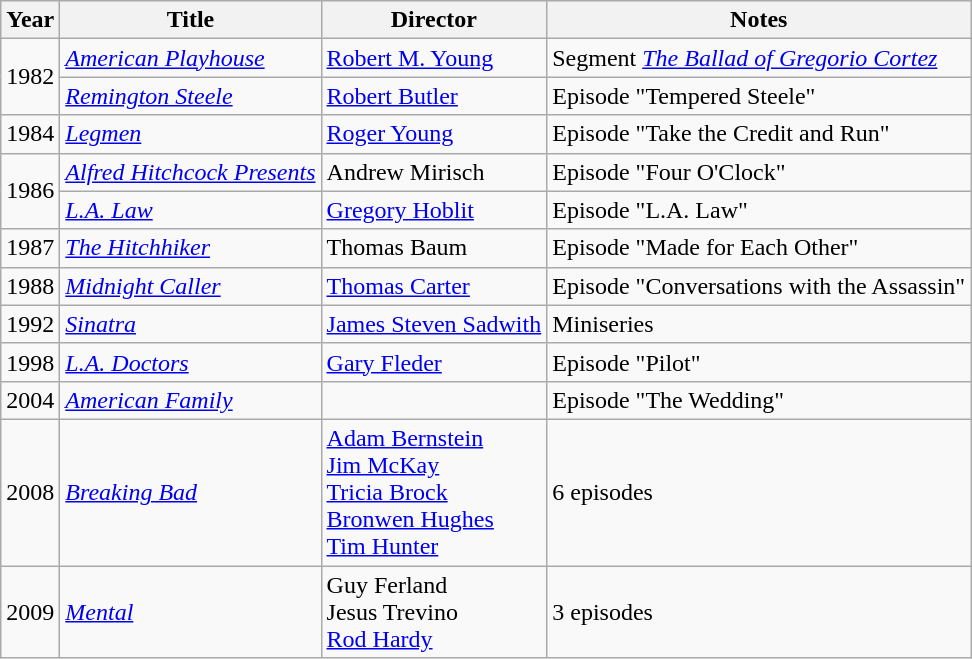<table class="wikitable">
<tr>
<th>Year</th>
<th>Title</th>
<th>Director</th>
<th>Notes</th>
</tr>
<tr>
<td rowspan=2>1982</td>
<td><em><a href='#'>American Playhouse</a></em></td>
<td><a href='#'>Robert M. Young</a></td>
<td>Segment <em><a href='#'>The Ballad of Gregorio Cortez</a></em></td>
</tr>
<tr>
<td><em><a href='#'>Remington Steele</a></em></td>
<td><a href='#'>Robert Butler</a></td>
<td>Episode "Tempered Steele"</td>
</tr>
<tr>
<td>1984</td>
<td><em><a href='#'>Legmen</a></em></td>
<td><a href='#'>Roger Young</a></td>
<td>Episode "Take the Credit and Run"</td>
</tr>
<tr>
<td rowspan=2>1986</td>
<td><em><a href='#'>Alfred Hitchcock Presents</a></em></td>
<td>Andrew Mirisch</td>
<td>Episode "Four O'Clock"</td>
</tr>
<tr>
<td><em><a href='#'>L.A. Law</a></em></td>
<td><a href='#'>Gregory Hoblit</a></td>
<td>Episode "L.A. Law"</td>
</tr>
<tr>
<td>1987</td>
<td><em><a href='#'>The Hitchhiker</a></em></td>
<td>Thomas Baum</td>
<td>Episode "Made for Each Other"</td>
</tr>
<tr>
<td>1988</td>
<td><em><a href='#'>Midnight Caller</a></em></td>
<td><a href='#'>Thomas Carter</a></td>
<td>Episode "Conversations with the Assassin"</td>
</tr>
<tr>
<td>1992</td>
<td><em><a href='#'>Sinatra</a></em></td>
<td><a href='#'>James Steven Sadwith</a></td>
<td>Miniseries</td>
</tr>
<tr>
<td>1998</td>
<td><em><a href='#'>L.A. Doctors</a></em></td>
<td><a href='#'>Gary Fleder</a></td>
<td>Episode "Pilot"</td>
</tr>
<tr>
<td>2004</td>
<td><em><a href='#'>American Family</a></em></td>
<td></td>
<td>Episode "The Wedding"</td>
</tr>
<tr>
<td>2008</td>
<td><em><a href='#'>Breaking Bad</a></em></td>
<td><a href='#'>Adam Bernstein</a><br><a href='#'>Jim McKay</a><br><a href='#'>Tricia Brock</a><br><a href='#'>Bronwen Hughes</a><br><a href='#'>Tim Hunter</a></td>
<td>6 episodes</td>
</tr>
<tr>
<td>2009</td>
<td><em><a href='#'>Mental</a></em></td>
<td>Guy Ferland<br>Jesus Trevino<br><a href='#'>Rod Hardy</a></td>
<td>3 episodes</td>
</tr>
</table>
